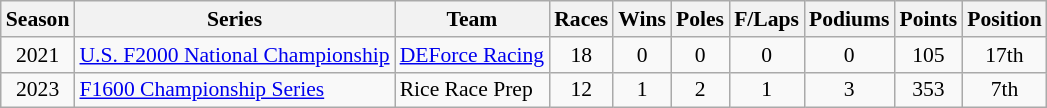<table class="wikitable" style="font-size: 90%; text-align: center">
<tr>
<th>Season</th>
<th>Series</th>
<th>Team</th>
<th>Races</th>
<th>Wins</th>
<th>Poles</th>
<th>F/Laps</th>
<th>Podiums</th>
<th>Points</th>
<th>Position</th>
</tr>
<tr>
<td>2021</td>
<td align="left"><a href='#'>U.S. F2000 National Championship</a></td>
<td align="left"><a href='#'>DEForce Racing</a></td>
<td>18</td>
<td>0</td>
<td>0</td>
<td>0</td>
<td>0</td>
<td>105</td>
<td>17th</td>
</tr>
<tr>
<td>2023</td>
<td align="left"><a href='#'>F1600 Championship Series</a></td>
<td align="left">Rice Race Prep</td>
<td>12</td>
<td>1</td>
<td>2</td>
<td>1</td>
<td>3</td>
<td>353</td>
<td>7th</td>
</tr>
</table>
